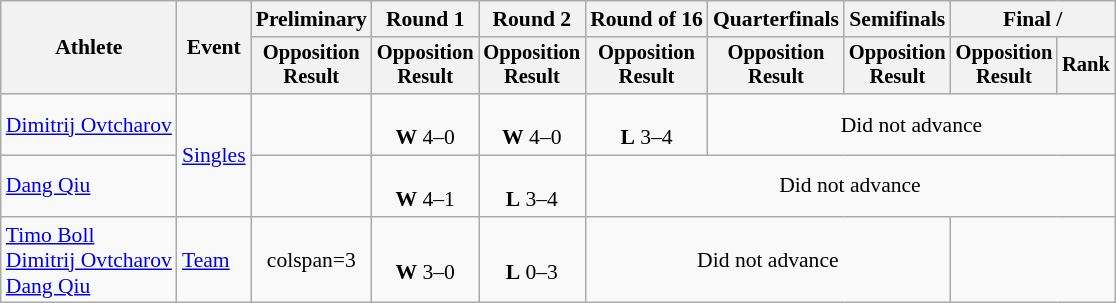<table class=wikitable style=font-size:90%;text-align:center>
<tr>
<th rowspan=2>Athlete</th>
<th rowspan=2>Event</th>
<th>Preliminary</th>
<th>Round 1</th>
<th>Round 2</th>
<th>Round of 16</th>
<th>Quarterfinals</th>
<th>Semifinals</th>
<th colspan=2>Final / </th>
</tr>
<tr style=font-size:95%>
<th>Opposition<br>Result</th>
<th>Opposition<br>Result</th>
<th>Opposition<br>Result</th>
<th>Opposition<br>Result</th>
<th>Opposition<br>Result</th>
<th>Opposition<br>Result</th>
<th>Opposition<br>Result</th>
<th>Rank</th>
</tr>
<tr>
<td align=left><a href='#'>Dimitrij Ovtcharov</a></td>
<td align=left rowspan=2><a href='#'>Singles</a></td>
<td></td>
<td><br><strong>W</strong> 4–0</td>
<td><br><strong>W</strong> 4–0</td>
<td><br><strong>L</strong> 3–4</td>
<td colspan=4>Did not advance</td>
</tr>
<tr align=center>
<td align=left><a href='#'>Dang Qiu</a></td>
<td></td>
<td><br><strong>W</strong> 4–1</td>
<td><br><strong>L</strong> 3–4</td>
<td colspan=5>Did not advance</td>
</tr>
<tr>
<td align=left><a href='#'>Timo Boll</a><br><a href='#'>Dimitrij Ovtcharov</a><br><a href='#'>Dang Qiu</a></td>
<td align=left><a href='#'>Team</a></td>
<td>colspan=3 </td>
<td><br><strong>W</strong> 3–0</td>
<td><br><strong>L</strong> 0–3</td>
<td colspan=3>Did not advance</td>
</tr>
</table>
